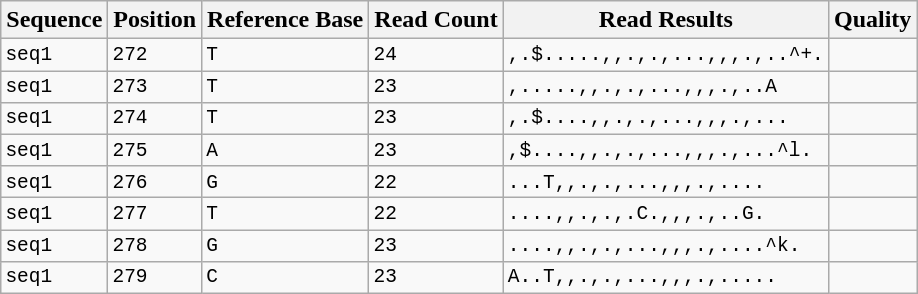<table class="wikitable">
<tr>
<th>Sequence</th>
<th>Position</th>
<th>Reference Base</th>
<th>Read Count</th>
<th>Read Results</th>
<th>Quality</th>
</tr>
<tr style="font-family: monospace;">
<td>seq1</td>
<td>272</td>
<td>T</td>
<td>24</td>
<td>,.$.....,,.,.,...,,,.,..^+.</td>
<td></td>
</tr>
<tr style="font-family: monospace;">
<td>seq1</td>
<td>273</td>
<td>T</td>
<td>23</td>
<td>,.....,,.,.,...,,,.,..A</td>
<td></td>
</tr>
<tr style="font-family: monospace;">
<td>seq1</td>
<td>274</td>
<td>T</td>
<td>23</td>
<td>,.$....,,.,.,...,,,.,...</td>
<td></td>
</tr>
<tr style="font-family: monospace;">
<td>seq1</td>
<td>275</td>
<td>A</td>
<td>23</td>
<td>,$....,,.,.,...,,,.,...^l.</td>
<td></td>
</tr>
<tr style="font-family: monospace;">
<td>seq1</td>
<td>276</td>
<td>G</td>
<td>22</td>
<td>...T,,.,.,...,,,.,....</td>
<td></td>
</tr>
<tr style="font-family: monospace;">
<td>seq1</td>
<td>277</td>
<td>T</td>
<td>22</td>
<td>....,,.,.,.C.,,,.,..G.</td>
<td></td>
</tr>
<tr style="font-family: monospace;">
<td>seq1</td>
<td>278</td>
<td>G</td>
<td>23</td>
<td>....,,.,.,...,,,.,....^k.</td>
<td></td>
</tr>
<tr style="font-family: monospace;">
<td>seq1</td>
<td>279</td>
<td>C</td>
<td>23</td>
<td>A..T,,.,.,...,,,.,.....</td>
<td></td>
</tr>
</table>
